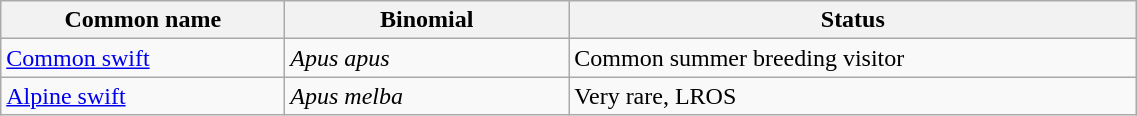<table width=60% class="wikitable">
<tr>
<th width=25%>Common name</th>
<th width=25%>Binomial</th>
<th width=50%>Status</th>
</tr>
<tr>
<td><a href='#'>Common swift</a></td>
<td><em>Apus apus</em></td>
<td>Common summer breeding visitor</td>
</tr>
<tr>
<td><a href='#'>Alpine swift</a></td>
<td><em>Apus melba</em></td>
<td>Very rare, LROS</td>
</tr>
</table>
